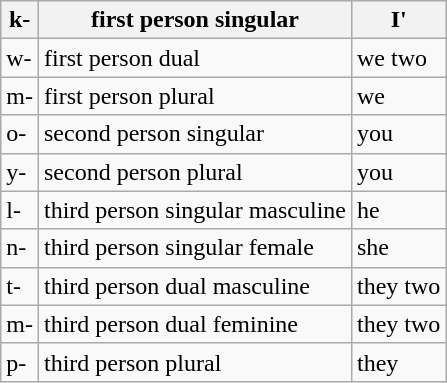<table class="wikitable">
<tr>
<th>k-</th>
<th>first person singular</th>
<th>I'</th>
</tr>
<tr>
<td>w-</td>
<td>first person dual</td>
<td>we two</td>
</tr>
<tr>
<td>m-</td>
<td>first person plural</td>
<td>we</td>
</tr>
<tr>
<td>o-</td>
<td>second person singular</td>
<td>you</td>
</tr>
<tr>
<td>y-</td>
<td>second person plural</td>
<td>you</td>
</tr>
<tr>
<td>l-</td>
<td>third person singular masculine</td>
<td>he</td>
</tr>
<tr>
<td>n-</td>
<td>third person singular female</td>
<td>she</td>
</tr>
<tr>
<td>t-</td>
<td>third person dual masculine</td>
<td>they two</td>
</tr>
<tr>
<td>m-</td>
<td>third person dual feminine</td>
<td>they two</td>
</tr>
<tr>
<td>p-</td>
<td>third person plural</td>
<td>they</td>
</tr>
</table>
